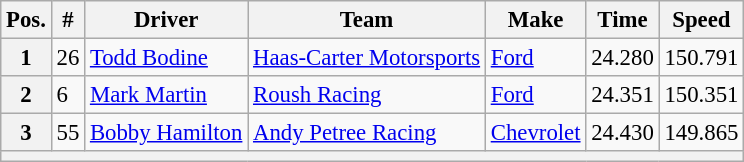<table class="wikitable" style="font-size:95%">
<tr>
<th>Pos.</th>
<th>#</th>
<th>Driver</th>
<th>Team</th>
<th>Make</th>
<th>Time</th>
<th>Speed</th>
</tr>
<tr>
<th>1</th>
<td>26</td>
<td><a href='#'>Todd Bodine</a></td>
<td><a href='#'>Haas-Carter Motorsports</a></td>
<td><a href='#'>Ford</a></td>
<td>24.280</td>
<td>150.791</td>
</tr>
<tr>
<th>2</th>
<td>6</td>
<td><a href='#'>Mark Martin</a></td>
<td><a href='#'>Roush Racing</a></td>
<td><a href='#'>Ford</a></td>
<td>24.351</td>
<td>150.351</td>
</tr>
<tr>
<th>3</th>
<td>55</td>
<td><a href='#'>Bobby Hamilton</a></td>
<td><a href='#'>Andy Petree Racing</a></td>
<td><a href='#'>Chevrolet</a></td>
<td>24.430</td>
<td>149.865</td>
</tr>
<tr>
<th colspan="7"></th>
</tr>
</table>
